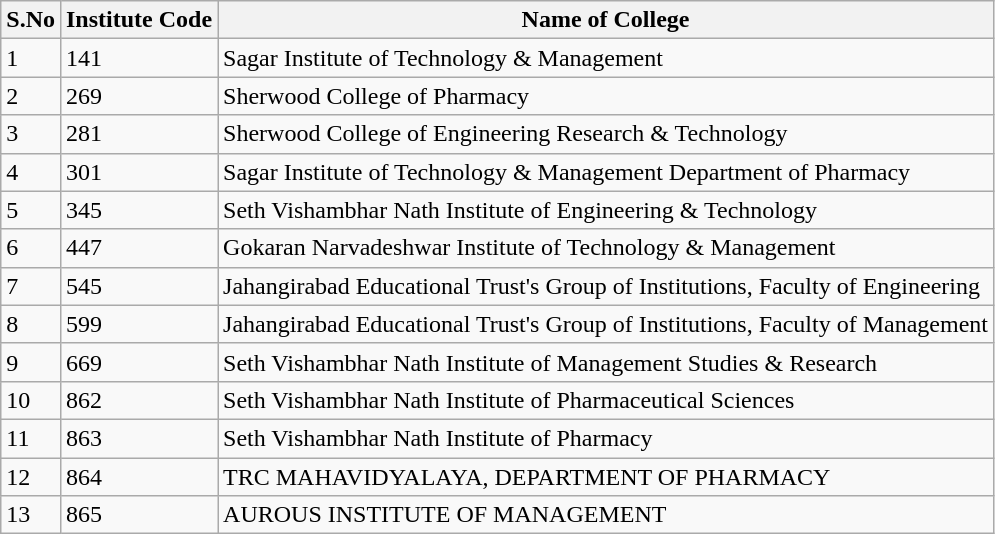<table class="wikitable sortable">
<tr>
<th>S.No</th>
<th>Institute Code</th>
<th>Name of College</th>
</tr>
<tr>
<td>1</td>
<td>141</td>
<td>Sagar Institute of Technology & Management</td>
</tr>
<tr>
<td>2</td>
<td>269</td>
<td>Sherwood College of Pharmacy</td>
</tr>
<tr>
<td>3</td>
<td>281</td>
<td>Sherwood College of Engineering Research & Technology</td>
</tr>
<tr>
<td>4</td>
<td>301</td>
<td>Sagar Institute of Technology & Management Department of Pharmacy</td>
</tr>
<tr>
<td>5</td>
<td>345</td>
<td>Seth Vishambhar Nath Institute of Engineering & Technology</td>
</tr>
<tr>
<td>6</td>
<td>447</td>
<td>Gokaran Narvadeshwar Institute of Technology & Management</td>
</tr>
<tr>
<td>7</td>
<td>545</td>
<td>Jahangirabad Educational Trust's Group of Institutions, Faculty of Engineering</td>
</tr>
<tr>
<td>8</td>
<td>599</td>
<td>Jahangirabad Educational Trust's Group of Institutions, Faculty of Management</td>
</tr>
<tr>
<td>9</td>
<td>669</td>
<td>Seth Vishambhar Nath Institute of Management Studies & Research</td>
</tr>
<tr>
<td>10</td>
<td>862</td>
<td>Seth Vishambhar Nath Institute of Pharmaceutical Sciences</td>
</tr>
<tr>
<td>11</td>
<td>863</td>
<td>Seth Vishambhar Nath Institute of Pharmacy</td>
</tr>
<tr>
<td>12</td>
<td>864</td>
<td>TRC MAHAVIDYALAYA, DEPARTMENT OF PHARMACY</td>
</tr>
<tr>
<td>13</td>
<td>865</td>
<td>AUROUS INSTITUTE OF MANAGEMENT</td>
</tr>
</table>
